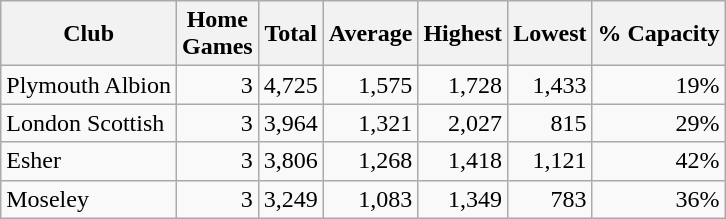<table class="wikitable sortable" style="text-align:right">
<tr>
<th>Club</th>
<th>Home<br>Games</th>
<th>Total</th>
<th>Average</th>
<th>Highest</th>
<th>Lowest</th>
<th>% Capacity</th>
</tr>
<tr>
<td style="text-align:left">Plymouth Albion</td>
<td>3</td>
<td>4,725</td>
<td>1,575</td>
<td>1,728</td>
<td>1,433</td>
<td>19%</td>
</tr>
<tr>
<td style="text-align:left">London Scottish</td>
<td>3</td>
<td>3,964</td>
<td>1,321</td>
<td>2,027</td>
<td>815</td>
<td>29%</td>
</tr>
<tr>
<td style="text-align:left">Esher</td>
<td>3</td>
<td>3,806</td>
<td>1,268</td>
<td>1,418</td>
<td>1,121</td>
<td>42%</td>
</tr>
<tr>
<td style="text-align:left">Moseley</td>
<td>3</td>
<td>3,249</td>
<td>1,083</td>
<td>1,349</td>
<td>783</td>
<td>36%</td>
</tr>
</table>
